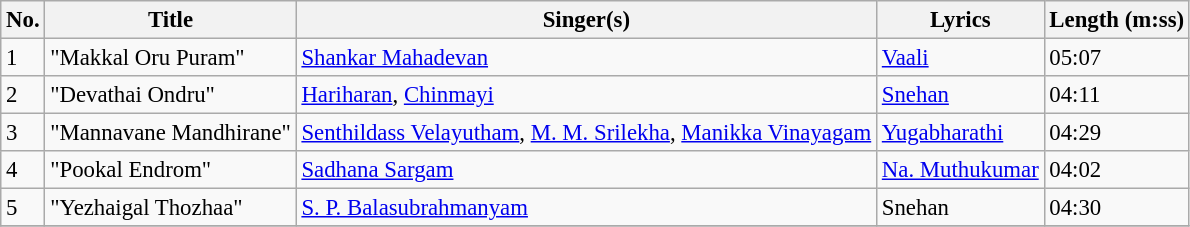<table class="wikitable" style="font-size:95%;">
<tr>
<th>No.</th>
<th>Title</th>
<th>Singer(s)</th>
<th>Lyrics</th>
<th>Length (m:ss)</th>
</tr>
<tr>
<td>1</td>
<td>"Makkal Oru Puram"</td>
<td><a href='#'>Shankar Mahadevan</a></td>
<td><a href='#'>Vaali</a></td>
<td>05:07</td>
</tr>
<tr>
<td>2</td>
<td>"Devathai Ondru"</td>
<td><a href='#'>Hariharan</a>, <a href='#'>Chinmayi</a></td>
<td><a href='#'>Snehan</a></td>
<td>04:11</td>
</tr>
<tr>
<td>3</td>
<td>"Mannavane Mandhirane"</td>
<td><a href='#'>Senthildass Velayutham</a>, <a href='#'>M. M. Srilekha</a>, <a href='#'>Manikka Vinayagam</a></td>
<td><a href='#'>Yugabharathi</a></td>
<td>04:29</td>
</tr>
<tr>
<td>4</td>
<td>"Pookal Endrom"</td>
<td><a href='#'>Sadhana Sargam</a></td>
<td><a href='#'>Na. Muthukumar</a></td>
<td>04:02</td>
</tr>
<tr>
<td>5</td>
<td>"Yezhaigal Thozhaa"</td>
<td><a href='#'>S. P. Balasubrahmanyam</a></td>
<td>Snehan</td>
<td>04:30</td>
</tr>
<tr>
</tr>
</table>
